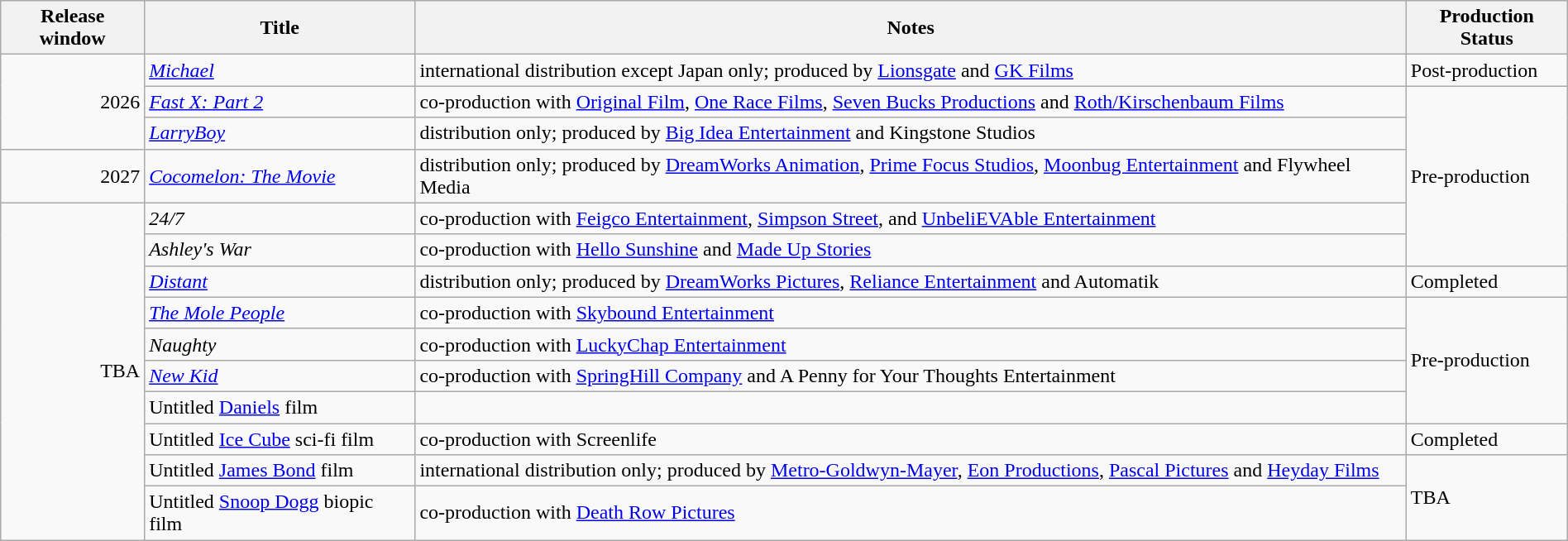<table class="wikitable sortable" style="width:100%;">
<tr>
<th>Release window</th>
<th>Title</th>
<th>Notes</th>
<th>Production Status</th>
</tr>
<tr>
<td rowspan="3" style="text-align:right;">2026</td>
<td><em><a href='#'>Michael</a></em></td>
<td>international distribution except Japan only; produced by <a href='#'>Lionsgate</a> and <a href='#'>GK Films</a></td>
<td>Post-production</td>
</tr>
<tr>
<td><em><a href='#'>Fast X: Part 2</a></em></td>
<td>co-production with <a href='#'>Original Film</a>, <a href='#'>One Race Films</a>, <a href='#'>Seven Bucks Productions</a> and <a href='#'>Roth/Kirschenbaum Films</a></td>
<td rowspan="5">Pre-production</td>
</tr>
<tr>
<td><em><a href='#'>LarryBoy</a></em></td>
<td>distribution only; produced by <a href='#'>Big Idea Entertainment</a> and Kingstone Studios</td>
</tr>
<tr>
<td rowspan="1" style="text-align:right;">2027</td>
<td><em><a href='#'>Cocomelon: The Movie</a></em></td>
<td>distribution only; produced by <a href='#'>DreamWorks Animation</a>, <a href='#'>Prime Focus Studios</a>, <a href='#'>Moonbug Entertainment</a> and Flywheel Media</td>
</tr>
<tr>
<td rowspan="10" style="text-align:right;">TBA</td>
<td><em>24/7</em></td>
<td>co-production with <a href='#'>Feigco Entertainment</a>, <a href='#'>Simpson Street</a>, and <a href='#'>UnbeliEVAble Entertainment</a></td>
</tr>
<tr>
<td><em>Ashley's War</em></td>
<td>co-production with <a href='#'>Hello Sunshine</a> and <a href='#'>Made Up Stories</a></td>
</tr>
<tr>
<td><em><a href='#'>Distant</a></em></td>
<td>distribution only; produced by <a href='#'>DreamWorks Pictures</a>, <a href='#'>Reliance Entertainment</a> and Automatik</td>
<td>Completed</td>
</tr>
<tr>
<td><em><a href='#'>The Mole People</a></em></td>
<td>co-production with <a href='#'>Skybound Entertainment</a></td>
<td rowspan="4">Pre-production</td>
</tr>
<tr>
<td><em>Naughty</em></td>
<td>co-production with <a href='#'>LuckyChap Entertainment</a></td>
</tr>
<tr>
<td><em><a href='#'>New Kid</a></em></td>
<td>co-production with <a href='#'>SpringHill Company</a> and A Penny for Your Thoughts Entertainment</td>
</tr>
<tr>
<td>Untitled <a href='#'>Daniels</a> film</td>
<td></td>
</tr>
<tr>
<td>Untitled <a href='#'>Ice Cube</a> sci-fi film</td>
<td>co-production with Screenlife</td>
<td>Completed</td>
</tr>
<tr>
<td>Untitled <a href='#'>James Bond</a> film</td>
<td>international distribution only; produced by <a href='#'>Metro-Goldwyn-Mayer</a>, <a href='#'>Eon Productions</a>, <a href='#'>Pascal Pictures</a> and <a href='#'>Heyday Films</a></td>
<td rowspan="2">TBA</td>
</tr>
<tr>
<td>Untitled <a href='#'>Snoop Dogg</a> biopic film</td>
<td>co-production with <a href='#'>Death Row Pictures</a></td>
</tr>
</table>
